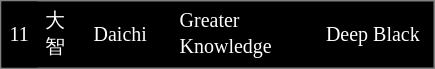<table cellspacing="0" style="width:290px;background:#000000; border:1px solid gray">
<tr>
<td style="width:40px;height:30px;background:#000000;text-align:center;font-size:10pt;color:#FFFFFF">11</td>
<td style="width:40px;font-size:10pt;color:#FFFFFF;padding:4pt;line-height:1.25em">大智</td>
<td style="width:70px;font-size:10pt;color:#FFFFFF;padding:4pt;line-height:1.25em">Daichi</td>
<td style="width:140px;font-size:10pt;color:#FFFFFF;padding:4pt;line-height:1.25em">Greater Knowledge</td>
<td style="width:140px;font-size:10pt;color:#FFFFFF;padding:4pt;line-height:1.25em">Deep Black</td>
</tr>
</table>
